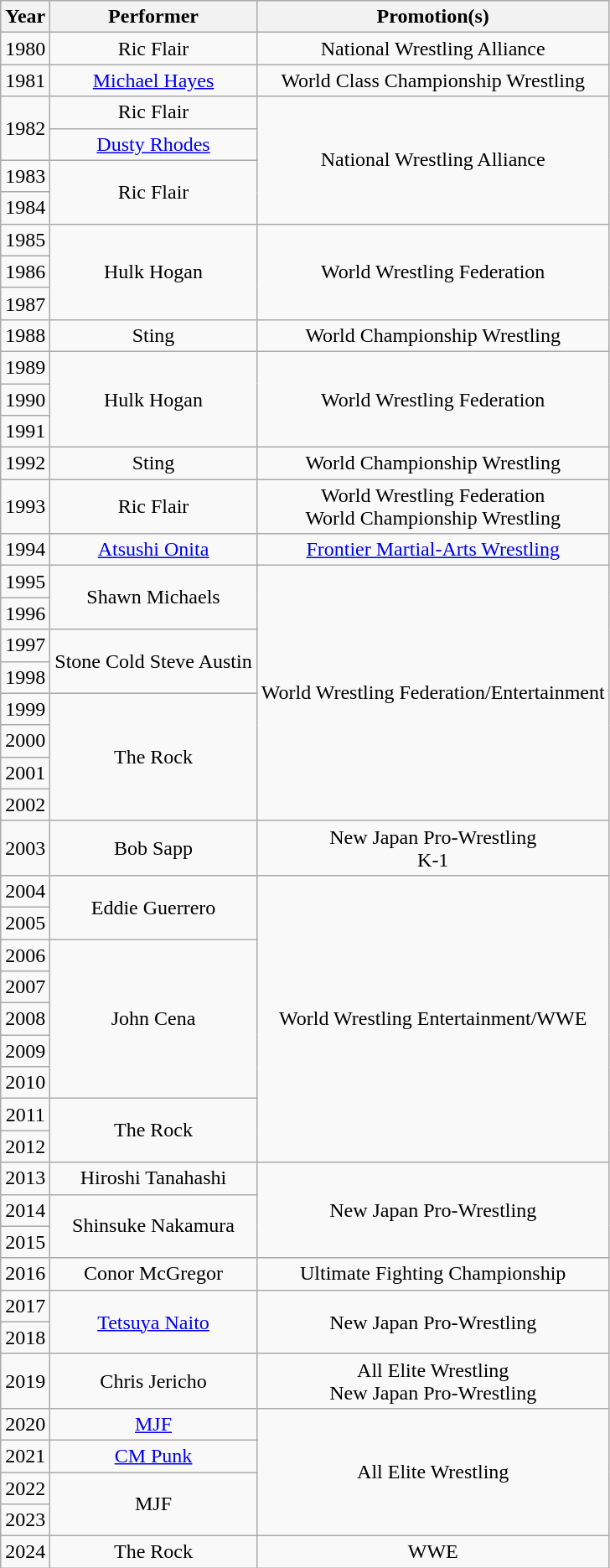<table class="wikitable sortable" style="text-align: center">
<tr>
<th>Year</th>
<th>Performer</th>
<th>Promotion(s)</th>
</tr>
<tr>
<td>1980</td>
<td>Ric Flair</td>
<td>National Wrestling Alliance</td>
</tr>
<tr>
<td>1981</td>
<td><a href='#'>Michael Hayes</a></td>
<td>World Class Championship Wrestling</td>
</tr>
<tr>
<td rowspan=2>1982</td>
<td>Ric Flair</td>
<td rowspan=4>National Wrestling Alliance</td>
</tr>
<tr>
<td><a href='#'>Dusty Rhodes</a></td>
</tr>
<tr>
<td>1983</td>
<td rowspan=2>Ric Flair</td>
</tr>
<tr>
<td>1984</td>
</tr>
<tr>
<td>1985</td>
<td rowspan=3>Hulk Hogan</td>
<td rowspan=3>World Wrestling Federation</td>
</tr>
<tr>
<td>1986</td>
</tr>
<tr>
<td>1987</td>
</tr>
<tr>
<td>1988</td>
<td>Sting</td>
<td>World Championship Wrestling</td>
</tr>
<tr>
<td>1989</td>
<td rowspan=3>Hulk Hogan</td>
<td rowspan=3>World Wrestling Federation</td>
</tr>
<tr>
<td>1990</td>
</tr>
<tr>
<td>1991</td>
</tr>
<tr>
<td>1992</td>
<td>Sting</td>
<td>World Championship Wrestling</td>
</tr>
<tr>
<td>1993</td>
<td>Ric Flair</td>
<td>World Wrestling Federation<br>World Championship Wrestling</td>
</tr>
<tr>
<td>1994</td>
<td><a href='#'>Atsushi Onita</a></td>
<td><a href='#'>Frontier Martial-Arts Wrestling</a></td>
</tr>
<tr>
<td>1995</td>
<td rowspan=2>Shawn Michaels</td>
<td rowspan=8>World Wrestling Federation/Entertainment</td>
</tr>
<tr>
<td>1996</td>
</tr>
<tr>
<td>1997</td>
<td rowspan=2>Stone Cold Steve Austin</td>
</tr>
<tr>
<td>1998</td>
</tr>
<tr>
<td>1999</td>
<td rowspan=4>The Rock</td>
</tr>
<tr>
<td>2000</td>
</tr>
<tr>
<td>2001</td>
</tr>
<tr>
<td>2002</td>
</tr>
<tr>
<td>2003</td>
<td>Bob Sapp</td>
<td>New Japan Pro-Wrestling<br>K-1</td>
</tr>
<tr>
<td>2004</td>
<td rowspan=2>Eddie Guerrero</td>
<td rowspan=9>World Wrestling Entertainment/WWE</td>
</tr>
<tr>
<td>2005</td>
</tr>
<tr>
<td>2006</td>
<td rowspan=5>John Cena</td>
</tr>
<tr>
<td>2007</td>
</tr>
<tr>
<td>2008</td>
</tr>
<tr>
<td>2009</td>
</tr>
<tr>
<td>2010</td>
</tr>
<tr>
<td>2011</td>
<td rowspan=2>The Rock</td>
</tr>
<tr>
<td>2012</td>
</tr>
<tr>
<td>2013</td>
<td>Hiroshi Tanahashi</td>
<td rowspan=3>New Japan Pro-Wrestling</td>
</tr>
<tr>
<td>2014</td>
<td rowspan=2>Shinsuke Nakamura</td>
</tr>
<tr>
<td>2015</td>
</tr>
<tr>
<td>2016</td>
<td>Conor McGregor</td>
<td>Ultimate Fighting Championship</td>
</tr>
<tr>
<td>2017</td>
<td rowspan=2><a href='#'>Tetsuya Naito</a></td>
<td rowspan=2>New Japan Pro-Wrestling</td>
</tr>
<tr>
<td>2018</td>
</tr>
<tr>
<td>2019</td>
<td>Chris Jericho</td>
<td>All Elite Wrestling<br>New Japan Pro-Wrestling</td>
</tr>
<tr>
<td>2020</td>
<td><a href='#'>MJF</a></td>
<td rowspan="4">All Elite Wrestling</td>
</tr>
<tr>
<td>2021</td>
<td><a href='#'>CM Punk</a></td>
</tr>
<tr>
<td>2022</td>
<td rowspan="2">MJF</td>
</tr>
<tr>
<td>2023</td>
</tr>
<tr>
<td>2024</td>
<td>The Rock</td>
<td>WWE</td>
</tr>
</table>
